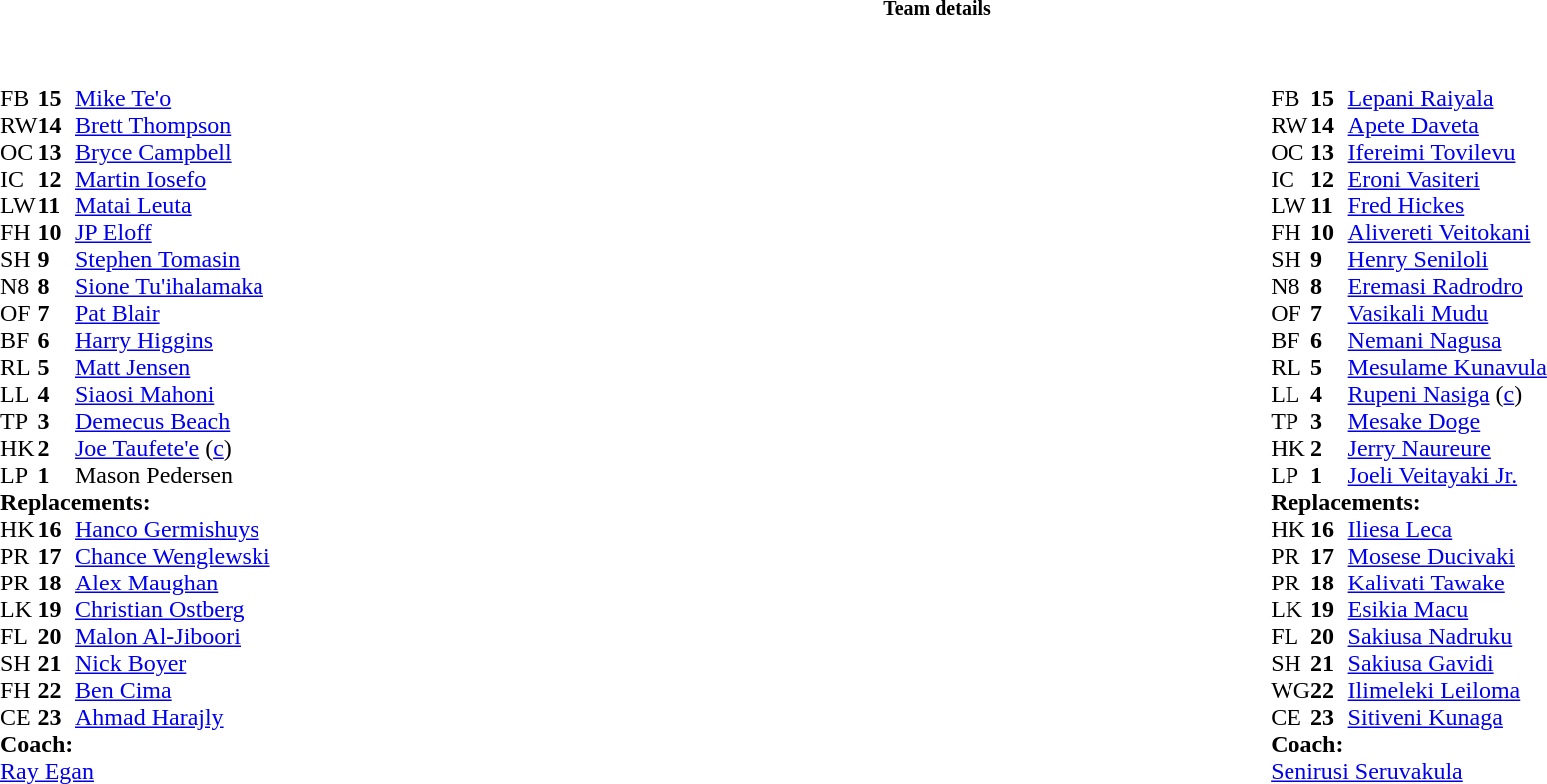<table border="0" width="100%" class="collapsible collapsed">
<tr>
<th><small>Team details</small></th>
</tr>
<tr>
<td><br><table style="width:100%;">
<tr>
<td style="vertical-align:top; width:50%"><br><table cellspacing="0" cellpadding="0">
<tr>
<th width="25"></th>
<th width="25"></th>
</tr>
<tr>
<td>FB</td>
<td><strong>15</strong></td>
<td><a href='#'>Mike Te'o</a></td>
</tr>
<tr>
<td>RW</td>
<td><strong>14</strong></td>
<td><a href='#'>Brett Thompson</a></td>
</tr>
<tr>
<td>OC</td>
<td><strong>13</strong></td>
<td><a href='#'>Bryce Campbell</a></td>
</tr>
<tr>
<td>IC</td>
<td><strong>12</strong></td>
<td><a href='#'>Martin Iosefo</a></td>
<td></td>
</tr>
<tr>
<td>LW</td>
<td><strong>11</strong></td>
<td><a href='#'>Matai Leuta</a></td>
<td></td>
<td></td>
</tr>
<tr>
<td>FH</td>
<td><strong>10</strong></td>
<td><a href='#'>JP Eloff</a></td>
<td></td>
<td></td>
</tr>
<tr>
<td>SH</td>
<td><strong>9</strong></td>
<td><a href='#'>Stephen Tomasin</a></td>
<td></td>
<td></td>
</tr>
<tr>
<td>N8</td>
<td><strong>8</strong></td>
<td><a href='#'>Sione Tu'ihalamaka</a></td>
<td></td>
<td></td>
<td></td>
</tr>
<tr>
<td>OF</td>
<td><strong>7</strong></td>
<td><a href='#'>Pat Blair</a></td>
</tr>
<tr>
<td>BF</td>
<td><strong>6</strong></td>
<td><a href='#'>Harry Higgins</a></td>
</tr>
<tr>
<td>RL</td>
<td><strong>5</strong></td>
<td><a href='#'>Matt Jensen</a></td>
<td></td>
<td></td>
</tr>
<tr>
<td>LL</td>
<td><strong>4</strong></td>
<td><a href='#'>Siaosi Mahoni</a></td>
<td></td>
<td></td>
</tr>
<tr>
<td>TP</td>
<td><strong>3</strong></td>
<td><a href='#'>Demecus Beach</a></td>
<td></td>
<td></td>
<td></td>
<td></td>
<td></td>
</tr>
<tr>
<td>HK</td>
<td><strong>2</strong></td>
<td><a href='#'>Joe Taufete'e</a> (<a href='#'>c</a>)</td>
<td></td>
<td></td>
</tr>
<tr>
<td>LP</td>
<td><strong>1</strong></td>
<td>Mason Pedersen</td>
<td></td>
<td></td>
<td></td>
</tr>
<tr>
<td colspan=3><strong>Replacements:</strong></td>
</tr>
<tr>
<td>HK</td>
<td><strong>16</strong></td>
<td><a href='#'>Hanco Germishuys</a></td>
<td></td>
<td></td>
</tr>
<tr>
<td>PR</td>
<td><strong>17</strong></td>
<td><a href='#'>Chance Wenglewski</a></td>
<td></td>
<td></td>
<td></td>
</tr>
<tr>
<td>PR</td>
<td><strong>18</strong></td>
<td><a href='#'>Alex Maughan</a></td>
<td></td>
<td></td>
<td></td>
<td></td>
<td></td>
</tr>
<tr>
<td>LK</td>
<td><strong>19</strong></td>
<td><a href='#'>Christian Ostberg</a></td>
<td></td>
<td></td>
</tr>
<tr>
<td>FL</td>
<td><strong>20</strong></td>
<td><a href='#'>Malon Al-Jiboori</a></td>
<td></td>
<td></td>
</tr>
<tr>
<td>SH</td>
<td><strong>21</strong></td>
<td><a href='#'>Nick Boyer</a></td>
<td></td>
<td></td>
</tr>
<tr>
<td>FH</td>
<td><strong>22</strong></td>
<td><a href='#'>Ben Cima</a></td>
<td></td>
<td></td>
</tr>
<tr>
<td>CE</td>
<td><strong>23</strong></td>
<td><a href='#'>Ahmad Harajly</a></td>
<td></td>
<td></td>
</tr>
<tr>
<td colspan=3><strong>Coach:</strong></td>
</tr>
<tr>
<td colspan="4"> <a href='#'>Ray Egan</a></td>
</tr>
</table>
</td>
<td style="vertical-align:top"></td>
<td style="vertical-align:top; width:50%"><br><table cellspacing="0" cellpadding="0" style="margin:auto">
<tr>
<th width="25"></th>
<th width="25"></th>
</tr>
<tr>
<td>FB</td>
<td><strong>15</strong></td>
<td><a href='#'>Lepani Raiyala</a></td>
</tr>
<tr>
<td>RW</td>
<td><strong>14</strong></td>
<td><a href='#'>Apete Daveta</a></td>
<td></td>
<td></td>
</tr>
<tr>
<td>OC</td>
<td><strong>13</strong></td>
<td><a href='#'>Ifereimi Tovilevu</a></td>
<td></td>
<td></td>
</tr>
<tr>
<td>IC</td>
<td><strong>12</strong></td>
<td><a href='#'>Eroni Vasiteri</a></td>
</tr>
<tr>
<td>LW</td>
<td><strong>11</strong></td>
<td><a href='#'>Fred Hickes</a></td>
</tr>
<tr>
<td>FH</td>
<td><strong>10</strong></td>
<td><a href='#'>Alivereti Veitokani</a></td>
</tr>
<tr>
<td>SH</td>
<td><strong>9</strong></td>
<td><a href='#'>Henry Seniloli</a></td>
<td></td>
<td></td>
</tr>
<tr>
<td>N8</td>
<td><strong>8</strong></td>
<td><a href='#'>Eremasi Radrodro</a></td>
<td></td>
<td></td>
</tr>
<tr>
<td>OF</td>
<td><strong>7</strong></td>
<td><a href='#'>Vasikali Mudu</a></td>
</tr>
<tr>
<td>BF</td>
<td><strong>6</strong></td>
<td><a href='#'>Nemani Nagusa</a></td>
</tr>
<tr>
<td>RL</td>
<td><strong>5</strong></td>
<td><a href='#'>Mesulame Kunavula</a></td>
</tr>
<tr>
<td>LL</td>
<td><strong>4</strong></td>
<td><a href='#'>Rupeni Nasiga</a> (<a href='#'>c</a>)</td>
<td></td>
<td></td>
</tr>
<tr>
<td>TP</td>
<td><strong>3</strong></td>
<td><a href='#'>Mesake Doge</a></td>
<td></td>
<td></td>
</tr>
<tr>
<td>HK</td>
<td><strong>2</strong></td>
<td><a href='#'>Jerry Naureure</a></td>
<td></td>
<td></td>
</tr>
<tr>
<td>LP</td>
<td><strong>1</strong></td>
<td><a href='#'>Joeli Veitayaki Jr.</a></td>
<td></td>
<td></td>
</tr>
<tr>
<td colspan=3><strong>Replacements:</strong></td>
</tr>
<tr>
<td>HK</td>
<td><strong>16</strong></td>
<td><a href='#'>Iliesa Leca</a></td>
<td></td>
<td></td>
</tr>
<tr>
<td>PR</td>
<td><strong>17</strong></td>
<td><a href='#'>Mosese Ducivaki</a></td>
<td></td>
<td></td>
</tr>
<tr>
<td>PR</td>
<td><strong>18</strong></td>
<td><a href='#'>Kalivati Tawake</a></td>
<td></td>
<td></td>
</tr>
<tr>
<td>LK</td>
<td><strong>19</strong></td>
<td><a href='#'>Esikia Macu</a></td>
<td></td>
<td></td>
</tr>
<tr>
<td>FL</td>
<td><strong>20</strong></td>
<td><a href='#'>Sakiusa Nadruku</a></td>
<td></td>
<td></td>
</tr>
<tr>
<td>SH</td>
<td><strong>21</strong></td>
<td><a href='#'>Sakiusa Gavidi</a></td>
<td></td>
<td></td>
</tr>
<tr>
<td>WG</td>
<td><strong>22</strong></td>
<td><a href='#'>Ilimeleki Leiloma</a></td>
<td></td>
<td></td>
</tr>
<tr>
<td>CE</td>
<td><strong>23</strong></td>
<td><a href='#'>Sitiveni Kunaga</a></td>
<td></td>
<td></td>
</tr>
<tr>
<td colspan=3><strong>Coach:</strong></td>
</tr>
<tr>
<td colspan="4"> <a href='#'>Senirusi Seruvakula</a></td>
</tr>
</table>
</td>
</tr>
</table>
<table style="width:100%">
<tr>
<td></td>
</tr>
</table>
</td>
</tr>
</table>
